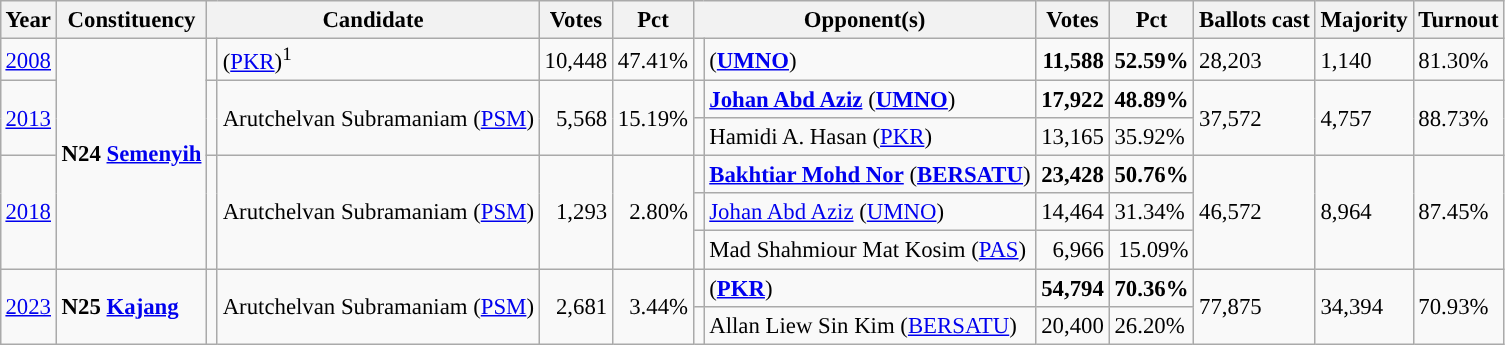<table class="wikitable" style="margin:0.5em ; font-size:95%">
<tr>
<th>Year</th>
<th>Constituency</th>
<th colspan=2>Candidate</th>
<th>Votes</th>
<th>Pct</th>
<th colspan=2>Opponent(s)</th>
<th>Votes</th>
<th>Pct</th>
<th>Ballots cast</th>
<th>Majority</th>
<th>Turnout</th>
</tr>
<tr>
<td><a href='#'>2008</a></td>
<td rowspan=6><strong>N24 <a href='#'>Semenyih</a></strong></td>
<td></td>
<td> (<a href='#'>PKR</a>)<sup>1</sup></td>
<td align="right">10,448</td>
<td>47.41%</td>
<td></td>
<td> (<a href='#'><strong>UMNO</strong></a>)</td>
<td align="right"><strong>11,588</strong></td>
<td><strong>52.59%</strong></td>
<td>28,203</td>
<td>1,140</td>
<td>81.30%</td>
</tr>
<tr>
<td rowspan=2><a href='#'>2013</a></td>
<td rowspan=2 bgcolor=></td>
<td rowspan=2>Arutchelvan Subramaniam (<a href='#'>PSM</a>)</td>
<td rowspan=2 align="right">5,568</td>
<td rowspan=2>15.19%</td>
<td></td>
<td><strong><a href='#'>Johan Abd Aziz</a></strong> (<a href='#'><strong>UMNO</strong></a>)</td>
<td align="right"><strong>17,922</strong></td>
<td><strong>48.89%</strong></td>
<td rowspan=2>37,572</td>
<td rowspan=2>4,757</td>
<td rowspan=2>88.73%</td>
</tr>
<tr>
<td></td>
<td>Hamidi A. Hasan (<a href='#'>PKR</a>)</td>
<td align="right">13,165</td>
<td>35.92%</td>
</tr>
<tr>
<td rowspan=3><a href='#'>2018</a></td>
<td rowspan=3 bgcolor=></td>
<td rowspan=3>Arutchelvan Subramaniam (<a href='#'>PSM</a>)</td>
<td rowspan=3 align="right">1,293</td>
<td rowspan=3 align="right">2.80%</td>
<td></td>
<td><strong><a href='#'>Bakhtiar Mohd Nor</a></strong> (<a href='#'><strong>BERSATU</strong></a>)</td>
<td align=right><strong>23,428</strong></td>
<td><strong>50.76%</strong></td>
<td rowspan=3>46,572</td>
<td rowspan=3>8,964</td>
<td rowspan=3>87.45%</td>
</tr>
<tr>
<td></td>
<td><a href='#'>Johan Abd Aziz</a> (<a href='#'>UMNO</a>)</td>
<td align="right">14,464</td>
<td>31.34%</td>
</tr>
<tr>
<td></td>
<td>Mad Shahmiour Mat Kosim (<a href='#'>PAS</a>)</td>
<td align="right">6,966</td>
<td align="right">15.09%</td>
</tr>
<tr>
<td rowspan=2><a href='#'>2023</a></td>
<td rowspan=2><strong>N25 <a href='#'>Kajang</a></strong></td>
<td rowspan=2 bgcolor=></td>
<td rowspan=2>Arutchelvan Subramaniam (<a href='#'>PSM</a>)</td>
<td rowspan=2 align="right">2,681</td>
<td rowspan=2 align="right">3.44%</td>
<td></td>
<td> (<a href='#'><strong>PKR</strong></a>)</td>
<td align="right"><strong>54,794</strong></td>
<td><strong>70.36%</strong></td>
<td rowspan=2>77,875</td>
<td rowspan=2>34,394</td>
<td rowspan=2>70.93%</td>
</tr>
<tr>
<td></td>
<td>Allan Liew Sin Kim (<a href='#'>BERSATU</a>)</td>
<td align="right">20,400</td>
<td>26.20%</td>
</tr>
</table>
